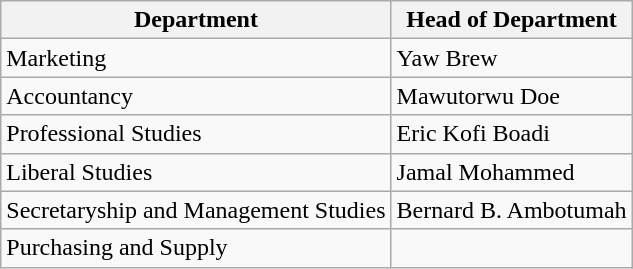<table class="wikitable">
<tr>
<th>Department</th>
<th>Head of Department</th>
</tr>
<tr>
<td>Marketing</td>
<td>Yaw Brew</td>
</tr>
<tr>
<td>Accountancy</td>
<td>Mawutorwu Doe</td>
</tr>
<tr>
<td>Professional Studies</td>
<td>Eric Kofi Boadi</td>
</tr>
<tr>
<td>Liberal Studies</td>
<td>Jamal Mohammed</td>
</tr>
<tr>
<td>Secretaryship and Management Studies</td>
<td>Bernard B. Ambotumah</td>
</tr>
<tr>
<td>Purchasing and Supply</td>
<td></td>
</tr>
</table>
